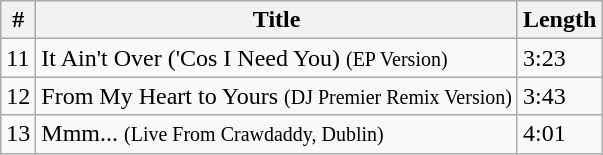<table class="wikitable">
<tr>
<th>#</th>
<th>Title</th>
<th>Length</th>
</tr>
<tr>
<td>11</td>
<td>It Ain't Over ('Cos I Need You) <small> (EP Version)</small></td>
<td>3:23</td>
</tr>
<tr>
<td>12</td>
<td>From My Heart to Yours <small> (DJ Premier Remix Version)</small></td>
<td>3:43</td>
</tr>
<tr>
<td>13</td>
<td>Mmm... <small> (Live From Crawdaddy, Dublin)</small></td>
<td>4:01</td>
</tr>
</table>
